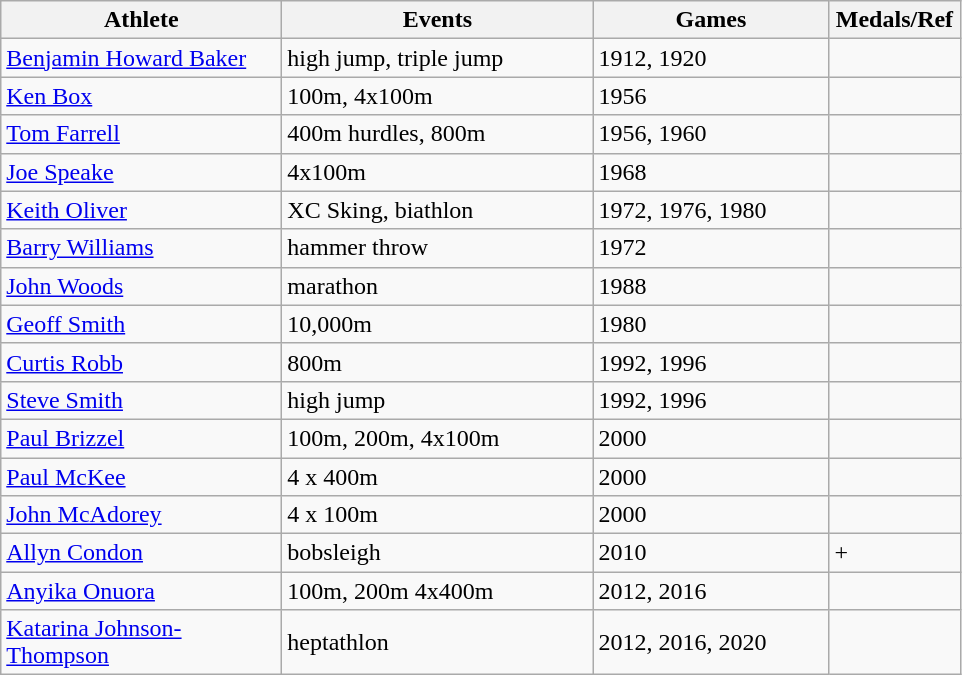<table class="wikitable">
<tr>
<th width=180>Athlete</th>
<th width=200>Events</th>
<th width=150>Games</th>
<th width=80>Medals/Ref</th>
</tr>
<tr>
<td><a href='#'>Benjamin Howard Baker</a></td>
<td>high jump, triple jump</td>
<td>1912, 1920</td>
<td></td>
</tr>
<tr>
<td><a href='#'>Ken Box</a></td>
<td>100m, 4x100m</td>
<td>1956</td>
<td></td>
</tr>
<tr>
<td><a href='#'>Tom Farrell</a></td>
<td>400m hurdles, 800m</td>
<td>1956, 1960</td>
<td></td>
</tr>
<tr>
<td><a href='#'>Joe Speake</a></td>
<td>4x100m</td>
<td>1968</td>
<td></td>
</tr>
<tr>
<td><a href='#'>Keith Oliver</a></td>
<td>XC Sking, biathlon</td>
<td>1972, 1976, 1980</td>
<td></td>
</tr>
<tr>
<td><a href='#'>Barry Williams</a></td>
<td>hammer throw</td>
<td>1972</td>
<td></td>
</tr>
<tr>
<td> <a href='#'>John Woods</a></td>
<td>marathon</td>
<td>1988</td>
<td></td>
</tr>
<tr>
<td><a href='#'>Geoff Smith</a></td>
<td>10,000m</td>
<td>1980</td>
<td></td>
</tr>
<tr>
<td><a href='#'>Curtis Robb</a></td>
<td>800m</td>
<td>1992, 1996</td>
<td></td>
</tr>
<tr>
<td><a href='#'>Steve Smith</a></td>
<td>high jump</td>
<td>1992, 1996</td>
<td></td>
</tr>
<tr>
<td> <a href='#'>Paul Brizzel</a></td>
<td>100m, 200m, 4x100m</td>
<td>2000</td>
<td></td>
</tr>
<tr>
<td> <a href='#'>Paul McKee</a></td>
<td>4 x 400m</td>
<td>2000</td>
<td></td>
</tr>
<tr>
<td> <a href='#'>John McAdorey</a></td>
<td>4 x 100m</td>
<td>2000</td>
<td></td>
</tr>
<tr>
<td><a href='#'>Allyn Condon</a></td>
<td>bobsleigh</td>
<td>2010</td>
<td>+</td>
</tr>
<tr>
<td><a href='#'>Anyika Onuora</a></td>
<td>100m, 200m 4x400m</td>
<td>2012, 2016</td>
<td></td>
</tr>
<tr>
<td><a href='#'>Katarina Johnson-Thompson</a></td>
<td>heptathlon</td>
<td>2012, 2016, 2020</td>
<td></td>
</tr>
</table>
